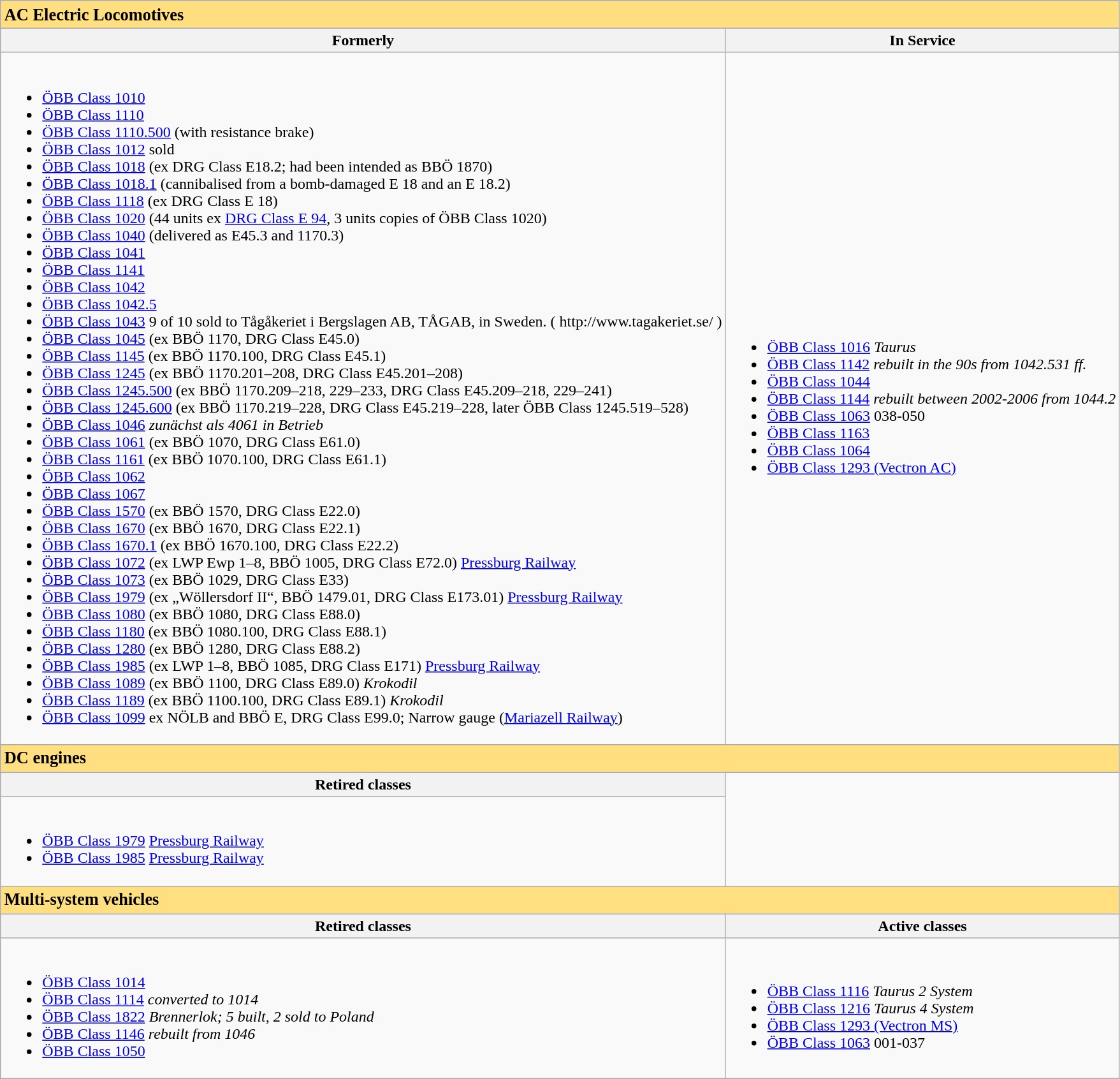<table class="wikitable">
<tr>
<td colspan="2" style="background-color:#FFDF80; font-weight:bold; font-size:110%">AC Electric Locomotives</td>
</tr>
<tr>
<th>Formerly</th>
<th>In Service</th>
</tr>
<tr>
<td><br><ul><li><a href='#'>ÖBB Class 1010</a></li><li><a href='#'>ÖBB Class 1110</a></li><li><a href='#'>ÖBB Class 1110.500</a> (with resistance brake)</li><li><a href='#'>ÖBB Class 1012</a> sold</li><li><a href='#'>ÖBB Class 1018</a> (ex DRG Class E18.2; had been intended as BBÖ 1870)</li><li><a href='#'>ÖBB Class 1018.1</a> (cannibalised from a bomb-damaged E 18 and an E 18.2)</li><li><a href='#'>ÖBB Class 1118</a> (ex DRG Class E 18)</li><li><a href='#'>ÖBB Class 1020</a> (44 units ex <a href='#'>DRG Class E 94</a>, 3 units copies of ÖBB Class 1020)</li><li><a href='#'>ÖBB Class 1040</a> (delivered as E45.3 and 1170.3)</li><li><a href='#'>ÖBB Class 1041</a></li><li><a href='#'>ÖBB Class 1141</a></li><li><a href='#'>ÖBB Class 1042</a></li><li><a href='#'>ÖBB Class 1042.5</a></li><li><a href='#'>ÖBB Class 1043</a> 9 of 10 sold to Tågåkeriet i Bergslagen AB, TÅGAB, in Sweden. ( http://www.tagakeriet.se/ )</li><li><a href='#'>ÖBB Class 1045</a> (ex BBÖ 1170, DRG Class E45.0)</li><li><a href='#'>ÖBB Class 1145</a> (ex BBÖ 1170.100, DRG Class E45.1)</li><li><a href='#'>ÖBB Class 1245</a> (ex BBÖ 1170.201–208, DRG Class E45.201–208)</li><li><a href='#'>ÖBB Class 1245.500</a> (ex BBÖ 1170.209–218, 229–233, DRG Class E45.209–218, 229–241)</li><li><a href='#'>ÖBB Class 1245.600</a> (ex BBÖ 1170.219–228, DRG Class E45.219–228, later ÖBB Class 1245.519–528)</li><li><a href='#'>ÖBB Class 1046</a> <em>zunächst als 4061 in Betrieb</em></li><li><a href='#'>ÖBB Class 1061</a> (ex BBÖ 1070, DRG Class E61.0)</li><li><a href='#'>ÖBB Class 1161</a> (ex BBÖ 1070.100, DRG Class E61.1)</li><li><a href='#'>ÖBB Class 1062</a></li><li><a href='#'>ÖBB Class 1067</a></li><li><a href='#'>ÖBB Class 1570</a> (ex BBÖ 1570, DRG Class E22.0)</li><li><a href='#'>ÖBB Class 1670</a> (ex BBÖ 1670, DRG Class E22.1)</li><li><a href='#'>ÖBB Class 1670.1</a> (ex BBÖ 1670.100, DRG Class E22.2)</li><li><a href='#'>ÖBB Class 1072</a> (ex LWP Ewp 1–8, BBÖ 1005, DRG Class E72.0) <a href='#'>Pressburg Railway</a></li><li><a href='#'>ÖBB Class 1073</a> (ex BBÖ 1029, DRG Class E33)</li><li><a href='#'>ÖBB Class 1979</a> (ex „Wöllersdorf II“, BBÖ 1479.01, DRG Class E173.01) <a href='#'>Pressburg Railway</a></li><li><a href='#'>ÖBB Class 1080</a> (ex BBÖ 1080, DRG Class E88.0)</li><li><a href='#'>ÖBB Class 1180</a> (ex BBÖ 1080.100, DRG Class E88.1)</li><li><a href='#'>ÖBB Class 1280</a> (ex BBÖ 1280, DRG Class E88.2)</li><li><a href='#'>ÖBB Class 1985</a> (ex LWP  1–8, BBÖ 1085, DRG Class E171) <a href='#'>Pressburg Railway</a></li><li><a href='#'>ÖBB Class 1089</a> (ex BBÖ 1100, DRG Class E89.0) <em>Krokodil</em></li><li><a href='#'>ÖBB Class 1189</a> (ex BBÖ 1100.100, DRG Class E89.1) <em>Krokodil</em></li><li><a href='#'>ÖBB Class 1099</a> ex NÖLB and BBÖ E, DRG Class E99.0; Narrow gauge (<a href='#'>Mariazell Railway</a>)</li></ul></td>
<td><br><ul><li><a href='#'>ÖBB Class 1016</a> <em>Taurus</em></li><li><a href='#'>ÖBB Class 1142</a> <em>rebuilt in the 90s from 1042.531 ff.</em></li><li><a href='#'>ÖBB Class 1044</a></li><li><a href='#'>ÖBB Class 1144</a> <em>rebuilt between 2002-2006 from 1044.2</em></li><li><a href='#'>ÖBB Class 1063</a> 038-050</li><li><a href='#'>ÖBB Class 1163</a></li><li><a href='#'>ÖBB Class 1064</a></li><li><a href='#'>ÖBB Class 1293 (Vectron AC)</a></li></ul></td>
</tr>
<tr>
<td colspan="2" style="background-color:#FFDF80; font-weight:bold; font-size:110%">DC engines</td>
</tr>
<tr>
<th>Retired classes</th>
</tr>
<tr>
<td><br><ul><li><a href='#'>ÖBB Class 1979</a> <a href='#'>Pressburg Railway</a></li><li><a href='#'>ÖBB Class 1985</a> <a href='#'>Pressburg Railway</a></li></ul></td>
</tr>
<tr>
<td colspan="2" style="background-color:#FFDF80; font-weight:bold; font-size:110%">Multi-system vehicles</td>
</tr>
<tr>
<th>Retired classes</th>
<th>Active classes</th>
</tr>
<tr>
<td><br><ul><li><a href='#'>ÖBB Class 1014</a></li><li><a href='#'>ÖBB Class 1114</a> <em>converted to 1014</em></li><li><a href='#'>ÖBB Class 1822</a> <em>Brennerlok; 5 built, 2 sold to Poland</em></li><li><a href='#'>ÖBB Class 1146</a> <em>rebuilt from 1046</em></li><li><a href='#'>ÖBB Class 1050</a></li></ul></td>
<td><br><ul><li><a href='#'>ÖBB Class 1116</a> <em>Taurus 2 System</em></li><li><a href='#'>ÖBB Class 1216</a> <em>Taurus 4 System</em></li><li><a href='#'>ÖBB Class 1293 (Vectron MS)</a></li><li><a href='#'>ÖBB Class 1063</a> 001-037</li></ul></td>
</tr>
</table>
